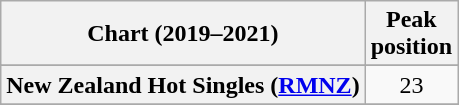<table class="wikitable sortable plainrowheaders" style="text-align:center">
<tr>
<th scope="col">Chart (2019–2021)</th>
<th scope="col">Peak<br>position</th>
</tr>
<tr>
</tr>
<tr>
</tr>
<tr>
<th scope="row">New Zealand Hot Singles (<a href='#'>RMNZ</a>)</th>
<td>23</td>
</tr>
<tr>
</tr>
</table>
